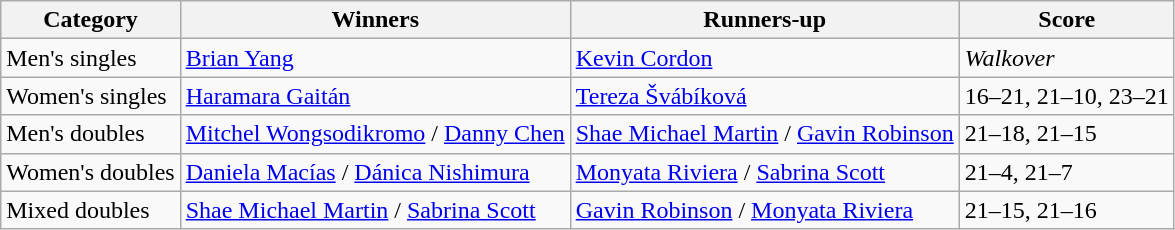<table class=wikitable style="white-space:nowrap;">
<tr>
<th>Category</th>
<th>Winners</th>
<th>Runners-up</th>
<th>Score</th>
</tr>
<tr>
<td>Men's singles</td>
<td> <a href='#'>Brian Yang</a></td>
<td> <a href='#'>Kevin Cordon</a></td>
<td><em>Walkover</em></td>
</tr>
<tr>
<td>Women's singles</td>
<td> <a href='#'>Haramara Gaitán</a></td>
<td> <a href='#'>Tereza Švábíková</a></td>
<td>16–21, 21–10, 23–21</td>
</tr>
<tr>
<td>Men's doubles</td>
<td> <a href='#'>Mitchel Wongsodikromo</a> / <a href='#'>Danny Chen</a></td>
<td> <a href='#'>Shae Michael Martin</a> / <a href='#'>Gavin Robinson</a></td>
<td>21–18, 21–15</td>
</tr>
<tr>
<td>Women's doubles</td>
<td> <a href='#'>Daniela Macías</a> / <a href='#'>Dánica Nishimura</a></td>
<td> <a href='#'>Monyata Riviera</a> / <a href='#'>Sabrina Scott</a></td>
<td>21–4, 21–7</td>
</tr>
<tr>
<td>Mixed doubles</td>
<td> <a href='#'>Shae Michael Martin</a> / <a href='#'>Sabrina Scott</a></td>
<td> <a href='#'>Gavin Robinson</a> / <a href='#'>Monyata Riviera</a></td>
<td>21–15, 21–16</td>
</tr>
</table>
